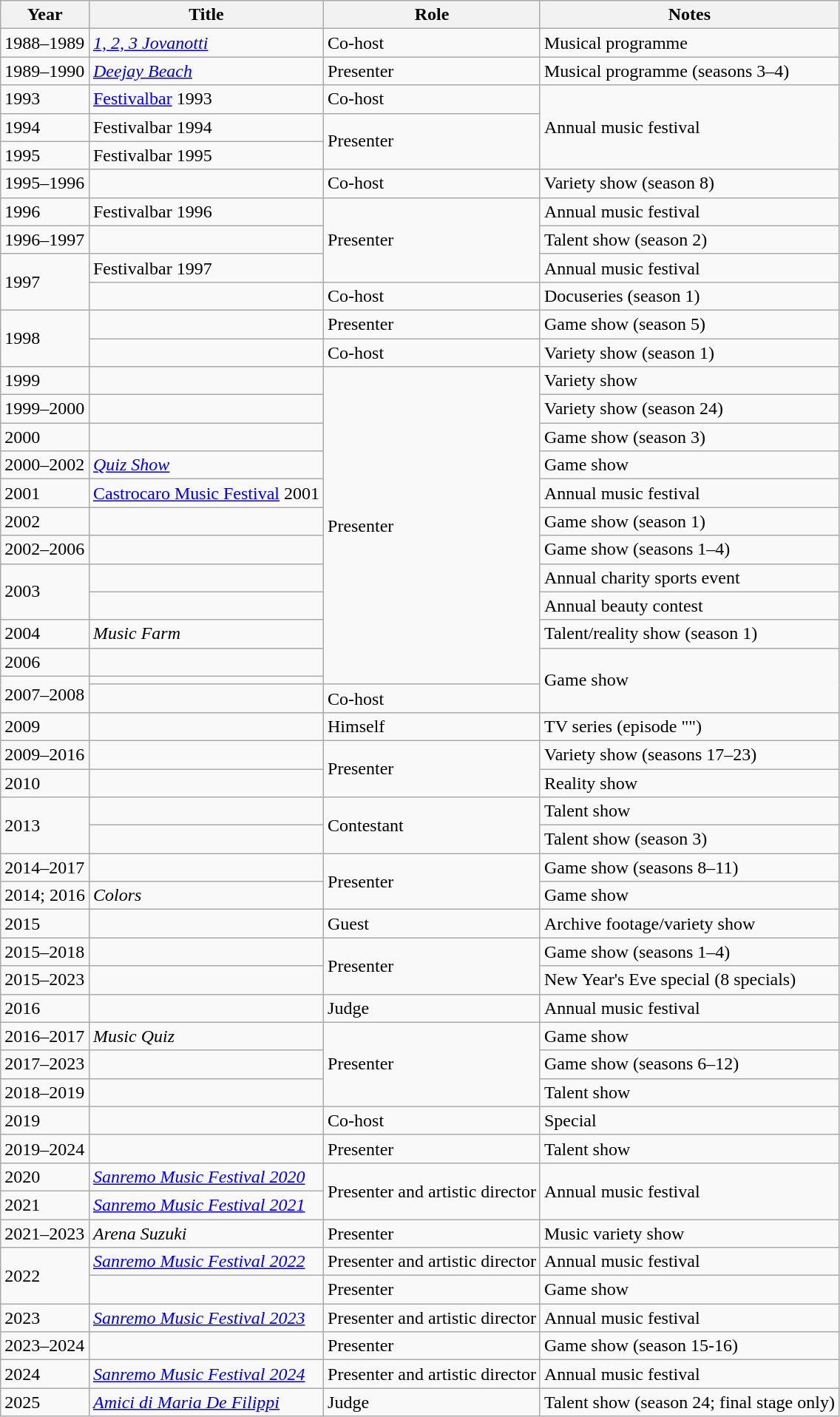<table class="wikitable">
<tr>
<th>Year</th>
<th>Title</th>
<th>Role</th>
<th>Notes</th>
</tr>
<tr>
<td>1988–1989</td>
<td><em><a href='#'>1, 2, 3 Jovanotti</a></em></td>
<td>Co-host</td>
<td>Musical programme</td>
</tr>
<tr>
<td>1989–1990</td>
<td><em><a href='#'>Deejay Beach</a></em></td>
<td>Presenter</td>
<td>Musical programme (seasons 3–4)</td>
</tr>
<tr>
<td>1993</td>
<td><a href='#'>Festivalbar</a> 1993</td>
<td>Co-host</td>
<td rowspan="3">Annual music festival</td>
</tr>
<tr>
<td>1994</td>
<td>Festivalbar 1994</td>
<td rowspan="2">Presenter</td>
</tr>
<tr>
<td>1995</td>
<td>Festivalbar 1995</td>
</tr>
<tr>
<td>1995–1996</td>
<td></td>
<td>Co-host</td>
<td>Variety show (season 8)</td>
</tr>
<tr>
<td>1996</td>
<td>Festivalbar 1996</td>
<td rowspan="3">Presenter</td>
<td>Annual music festival</td>
</tr>
<tr>
<td>1996–1997</td>
<td></td>
<td>Talent show (season 2)</td>
</tr>
<tr>
<td rowspan="2">1997</td>
<td>Festivalbar 1997</td>
<td>Annual music festival</td>
</tr>
<tr>
<td></td>
<td>Co-host</td>
<td>Docuseries (season 1)</td>
</tr>
<tr>
<td rowspan="2">1998</td>
<td></td>
<td>Presenter</td>
<td>Game show (season 5)</td>
</tr>
<tr>
<td></td>
<td>Co-host</td>
<td>Variety show (season 1)</td>
</tr>
<tr>
<td>1999</td>
<td></td>
<td rowspan="12">Presenter</td>
<td>Variety show</td>
</tr>
<tr>
<td>1999–2000</td>
<td></td>
<td>Variety show (season 24)</td>
</tr>
<tr>
<td>2000</td>
<td></td>
<td>Game show (season 3)</td>
</tr>
<tr>
<td>2000–2002</td>
<td><em><a href='#'>Quiz Show</a></em></td>
<td>Game show</td>
</tr>
<tr>
<td>2001</td>
<td><a href='#'>Castrocaro Music Festival</a> 2001</td>
<td>Annual music festival</td>
</tr>
<tr>
<td>2002</td>
<td></td>
<td>Game show (season 1)</td>
</tr>
<tr>
<td>2002–2006</td>
<td></td>
<td>Game show (seasons 1–4)</td>
</tr>
<tr>
<td rowspan="2">2003</td>
<td></td>
<td>Annual charity sports event</td>
</tr>
<tr>
<td></td>
<td>Annual beauty contest</td>
</tr>
<tr>
<td>2004</td>
<td><em>Music Farm</em></td>
<td>Talent/reality show (season 1)</td>
</tr>
<tr>
<td>2006</td>
<td></td>
<td rowspan="3">Game show</td>
</tr>
<tr>
<td rowspan="2">2007–2008</td>
<td></td>
</tr>
<tr>
<td></td>
<td>Co-host</td>
</tr>
<tr>
<td>2009</td>
<td></td>
<td>Himself</td>
<td>TV series (episode "")</td>
</tr>
<tr>
<td>2009–2016</td>
<td></td>
<td rowspan="2">Presenter</td>
<td>Variety show (seasons 17–23)</td>
</tr>
<tr>
<td>2010</td>
<td></td>
<td>Reality show</td>
</tr>
<tr>
<td rowspan="2">2013</td>
<td></td>
<td rowspan="2">Contestant</td>
<td>Talent show</td>
</tr>
<tr>
<td></td>
<td>Talent show (season 3)</td>
</tr>
<tr>
<td>2014–2017</td>
<td></td>
<td rowspan="2">Presenter</td>
<td>Game show (seasons 8–11)</td>
</tr>
<tr>
<td>2014; 2016</td>
<td><em>Colors</em></td>
<td>Game show</td>
</tr>
<tr>
<td>2015</td>
<td></td>
<td>Guest</td>
<td>Archive footage/variety show</td>
</tr>
<tr>
<td>2015–2018</td>
<td></td>
<td rowspan="2">Presenter</td>
<td>Game show (seasons 1–4)</td>
</tr>
<tr>
<td>2015–2023</td>
<td></td>
<td>New Year's Eve special (8 specials)</td>
</tr>
<tr>
<td>2016</td>
<td></td>
<td>Judge</td>
<td>Annual music festival</td>
</tr>
<tr>
<td>2016–2017</td>
<td><em>Music Quiz</em></td>
<td rowspan="3">Presenter</td>
<td>Game show</td>
</tr>
<tr>
<td>2017–2023</td>
<td></td>
<td>Game show (seasons 6–12)</td>
</tr>
<tr>
<td>2018–2019</td>
<td></td>
<td>Talent show</td>
</tr>
<tr>
<td>2019</td>
<td></td>
<td>Co-host</td>
<td>Special</td>
</tr>
<tr>
<td>2019–2024</td>
<td></td>
<td>Presenter</td>
<td>Talent show</td>
</tr>
<tr>
<td>2020</td>
<td><em><a href='#'>Sanremo Music Festival 2020</a></em></td>
<td rowspan="2">Presenter and artistic director</td>
<td rowspan="2">Annual music festival</td>
</tr>
<tr>
<td>2021</td>
<td><em><a href='#'>Sanremo Music Festival 2021</a></em></td>
</tr>
<tr>
<td>2021–2023</td>
<td><em>Arena Suzuki</em></td>
<td>Presenter</td>
<td>Music variety show</td>
</tr>
<tr>
<td rowspan="2">2022</td>
<td><em><a href='#'>Sanremo Music Festival 2022</a></em></td>
<td>Presenter and artistic director</td>
<td>Annual music festival</td>
</tr>
<tr>
<td></td>
<td>Presenter</td>
<td>Game show</td>
</tr>
<tr>
<td>2023</td>
<td><em><a href='#'>Sanremo Music Festival 2023</a></em></td>
<td>Presenter and artistic director</td>
<td>Annual music festival</td>
</tr>
<tr>
<td>2023–2024</td>
<td></td>
<td>Presenter</td>
<td>Game show (season 15-16)</td>
</tr>
<tr>
<td>2024</td>
<td><em><a href='#'>Sanremo Music Festival 2024</a></em></td>
<td>Presenter and artistic director</td>
<td>Annual music festival</td>
</tr>
<tr>
<td>2025</td>
<td><em><a href='#'>Amici di Maria De Filippi</a></em></td>
<td>Judge</td>
<td>Talent show (season 24; final stage only)</td>
</tr>
</table>
